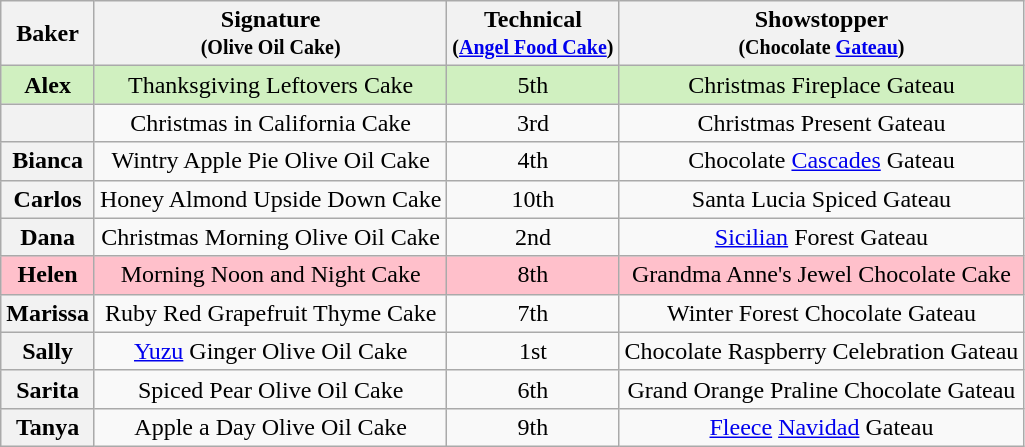<table class="wikitable sortable" style="text-align:center;">
<tr>
<th scope="col">Baker</th>
<th scope="col" class="unsortable">Signature<br><small>(Olive Oil Cake)</small></th>
<th scope="col">Technical<br><small>(<a href='#'>Angel Food Cake</a>)</small></th>
<th scope="col" class="unsortable">Showstopper<br><small>(Chocolate <a href='#'>Gateau</a>)</small></th>
</tr>
<tr style="background:#d0f0c0;">
<th scope="row" style="background:#d0f0c0;">Alex</th>
<td>Thanksgiving Leftovers Cake</td>
<td>5th</td>
<td>Christmas Fireplace Gateau</td>
</tr>
<tr>
<th scope="row"></th>
<td>Christmas in California Cake</td>
<td>3rd</td>
<td>Christmas Present Gateau</td>
</tr>
<tr>
<th scope="row">Bianca</th>
<td>Wintry Apple Pie Olive Oil Cake</td>
<td>4th</td>
<td>Chocolate <a href='#'>Cascades</a> Gateau</td>
</tr>
<tr>
<th scope="row">Carlos</th>
<td>Honey Almond Upside Down Cake</td>
<td>10th</td>
<td>Santa Lucia Spiced Gateau</td>
</tr>
<tr>
<th scope="row">Dana</th>
<td>Christmas Morning Olive Oil Cake</td>
<td>2nd</td>
<td><a href='#'>Sicilian</a> Forest Gateau</td>
</tr>
<tr style="background:pink;">
<th scope="row" style="background:pink;">Helen</th>
<td>Morning Noon and Night Cake</td>
<td>8th</td>
<td>Grandma Anne's Jewel Chocolate Cake</td>
</tr>
<tr>
<th scope="row">Marissa</th>
<td>Ruby Red Grapefruit Thyme Cake</td>
<td>7th</td>
<td>Winter Forest Chocolate Gateau</td>
</tr>
<tr>
<th scope="row">Sally</th>
<td><a href='#'>Yuzu</a> Ginger Olive Oil Cake</td>
<td>1st</td>
<td>Chocolate Raspberry Celebration Gateau</td>
</tr>
<tr>
<th scope="row">Sarita</th>
<td>Spiced Pear Olive Oil Cake</td>
<td>6th</td>
<td>Grand Orange Praline Chocolate Gateau</td>
</tr>
<tr>
<th scope="row">Tanya</th>
<td>Apple a Day Olive Oil Cake</td>
<td>9th</td>
<td><a href='#'>Fleece</a> <a href='#'>Navidad</a> Gateau</td>
</tr>
</table>
